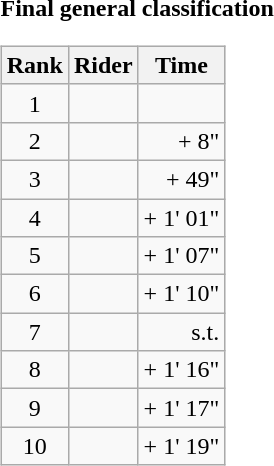<table>
<tr>
<td><strong>Final general classification</strong><br><table class="wikitable">
<tr>
<th scope="col">Rank</th>
<th scope="col">Rider</th>
<th scope="col">Time</th>
</tr>
<tr>
<td style="text-align:center;">1</td>
<td></td>
<td style="text-align:right;"></td>
</tr>
<tr>
<td style="text-align:center;">2</td>
<td></td>
<td style="text-align:right;">+ 8"</td>
</tr>
<tr>
<td style="text-align:center;">3</td>
<td></td>
<td style="text-align:right;">+ 49"</td>
</tr>
<tr>
<td style="text-align:center;">4</td>
<td></td>
<td style="text-align:right;">+ 1' 01"</td>
</tr>
<tr>
<td style="text-align:center;">5</td>
<td></td>
<td style="text-align:right;">+ 1' 07"</td>
</tr>
<tr>
<td style="text-align:center;">6</td>
<td></td>
<td style="text-align:right;">+ 1' 10"</td>
</tr>
<tr>
<td style="text-align:center;">7</td>
<td></td>
<td style="text-align:right;">s.t.</td>
</tr>
<tr>
<td style="text-align:center;">8</td>
<td></td>
<td style="text-align:right;">+ 1' 16"</td>
</tr>
<tr>
<td style="text-align:center;">9</td>
<td></td>
<td style="text-align:right;">+ 1' 17"</td>
</tr>
<tr>
<td style="text-align:center;">10</td>
<td></td>
<td style="text-align:right;">+ 1' 19"</td>
</tr>
</table>
</td>
</tr>
</table>
